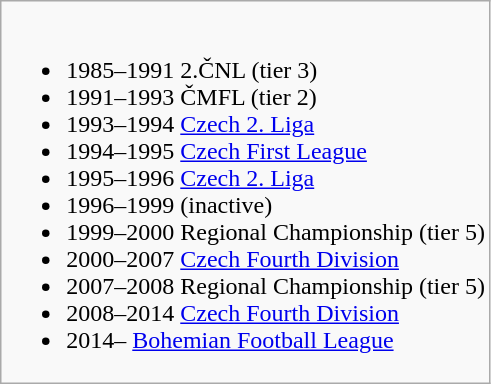<table class="wikitable">
<tr style="vertical-align: top;">
<td><br><ul><li>1985–1991 2.ČNL (tier 3)</li><li>1991–1993 ČMFL (tier 2)</li><li>1993–1994 <a href='#'>Czech 2. Liga</a></li><li>1994–1995 <a href='#'>Czech First League</a></li><li>1995–1996 <a href='#'>Czech 2. Liga</a></li><li>1996–1999 (inactive)</li><li>1999–2000 Regional Championship (tier 5)</li><li>2000–2007 <a href='#'>Czech Fourth Division</a></li><li>2007–2008 Regional Championship (tier 5)</li><li>2008–2014 <a href='#'>Czech Fourth Division</a></li><li>2014– <a href='#'>Bohemian Football League</a></li></ul></td>
</tr>
</table>
